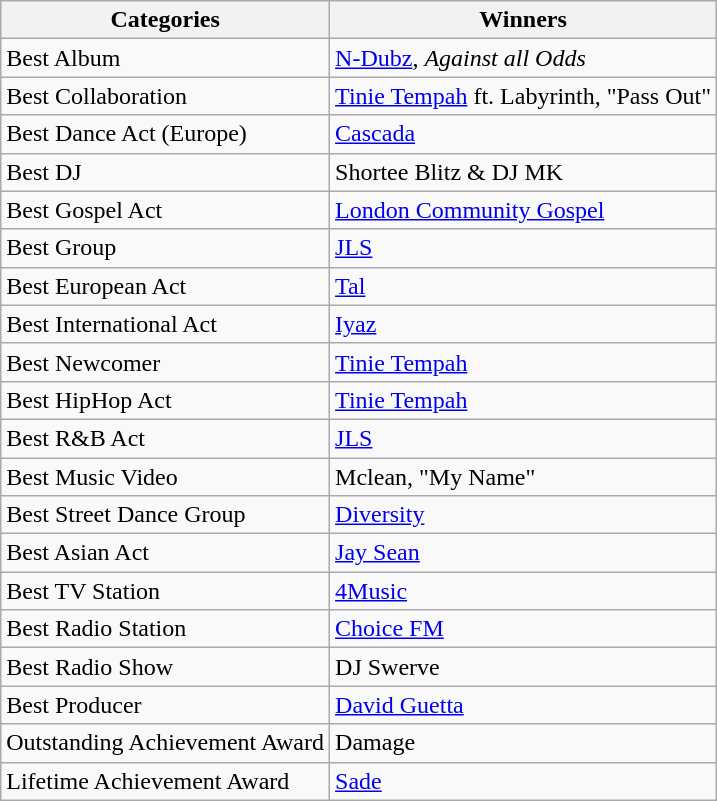<table class="wikitable">
<tr>
<th>Categories</th>
<th>Winners</th>
</tr>
<tr>
<td>Best Album</td>
<td><a href='#'>N-Dubz</a>, <em>Against all Odds</em></td>
</tr>
<tr>
<td>Best Collaboration</td>
<td><a href='#'>Tinie Tempah</a> ft. Labyrinth, "Pass Out"</td>
</tr>
<tr>
<td>Best Dance Act (Europe)</td>
<td><a href='#'>Cascada</a></td>
</tr>
<tr>
<td>Best DJ</td>
<td>Shortee Blitz & DJ MK</td>
</tr>
<tr>
<td>Best Gospel  Act</td>
<td><a href='#'>London Community Gospel</a></td>
</tr>
<tr>
<td>Best Group</td>
<td><a href='#'>JLS</a></td>
</tr>
<tr>
<td>Best European Act</td>
<td><a href='#'>Tal</a></td>
</tr>
<tr>
<td>Best International Act</td>
<td><a href='#'>Iyaz</a></td>
</tr>
<tr>
<td>Best Newcomer</td>
<td><a href='#'>Tinie Tempah</a></td>
</tr>
<tr>
<td>Best HipHop Act</td>
<td><a href='#'>Tinie Tempah</a></td>
</tr>
<tr>
<td>Best R&B Act</td>
<td><a href='#'>JLS</a></td>
</tr>
<tr>
<td>Best Music Video</td>
<td>Mclean, "My Name"</td>
</tr>
<tr>
<td>Best Street Dance Group</td>
<td><a href='#'>Diversity</a></td>
</tr>
<tr>
<td>Best Asian Act</td>
<td><a href='#'>Jay Sean</a></td>
</tr>
<tr>
<td>Best TV Station</td>
<td><a href='#'>4Music</a></td>
</tr>
<tr>
<td>Best Radio Station</td>
<td><a href='#'>Choice FM</a></td>
</tr>
<tr>
<td>Best Radio Show</td>
<td>DJ Swerve</td>
</tr>
<tr>
<td>Best Producer</td>
<td><a href='#'>David Guetta</a></td>
</tr>
<tr>
<td>Outstanding Achievement Award</td>
<td>Damage</td>
</tr>
<tr>
<td>Lifetime Achievement Award</td>
<td><a href='#'>Sade</a></td>
</tr>
</table>
